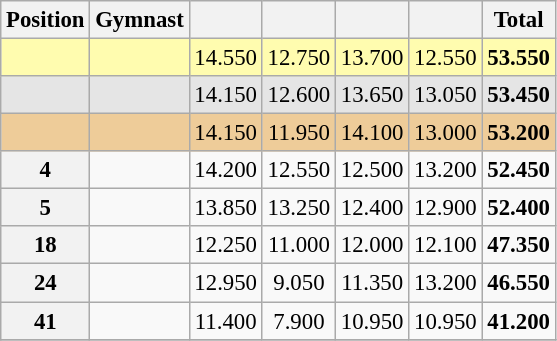<table class="wikitable sortable" style="text-align:center; font-size:95%">
<tr>
<th>Position</th>
<th>Gymnast</th>
<th></th>
<th></th>
<th></th>
<th></th>
<th>Total</th>
</tr>
<tr bgcolor=fffcaf>
<td></td>
<td align=left></td>
<td>14.550</td>
<td>12.750</td>
<td>13.700</td>
<td>12.550</td>
<td><strong>53.550</strong></td>
</tr>
<tr bgcolor=e5e5e5>
<td></td>
<td align=left></td>
<td>14.150</td>
<td>12.600</td>
<td>13.650</td>
<td>13.050</td>
<td><strong>53.450</strong></td>
</tr>
<tr bgcolor=eecc99>
<td></td>
<td align=left></td>
<td>14.150</td>
<td>11.950</td>
<td>14.100</td>
<td>13.000</td>
<td><strong>53.200</strong></td>
</tr>
<tr>
<th><strong>4</strong></th>
<td align=left></td>
<td>14.200</td>
<td>12.550</td>
<td>12.500</td>
<td>13.200</td>
<td><strong>52.450</strong></td>
</tr>
<tr>
<th><strong>5</strong></th>
<td align=left></td>
<td>13.850</td>
<td>13.250</td>
<td>12.400</td>
<td>12.900</td>
<td><strong>52.400</strong></td>
</tr>
<tr>
<th><strong>18</strong></th>
<td align=left></td>
<td>12.250</td>
<td>11.000</td>
<td>12.000</td>
<td>12.100</td>
<td><strong>47.350</strong></td>
</tr>
<tr>
<th><strong>24</strong></th>
<td align=left></td>
<td>12.950</td>
<td>9.050</td>
<td>11.350</td>
<td>13.200</td>
<td><strong>46.550</strong></td>
</tr>
<tr>
<th><strong>41</strong></th>
<td align=left></td>
<td>11.400</td>
<td>7.900</td>
<td>10.950</td>
<td>10.950</td>
<td><strong>41.200</strong></td>
</tr>
<tr>
</tr>
</table>
